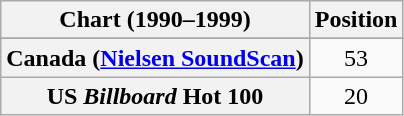<table class="wikitable plainrowheaders">
<tr>
<th>Chart (1990–1999)</th>
<th>Position</th>
</tr>
<tr>
</tr>
<tr>
<th scope="row">Canada (<a href='#'>Nielsen SoundScan</a>)</th>
<td align="center">53</td>
</tr>
<tr>
<th scope="row">US <em>Billboard</em> Hot 100</th>
<td align="center">20</td>
</tr>
</table>
